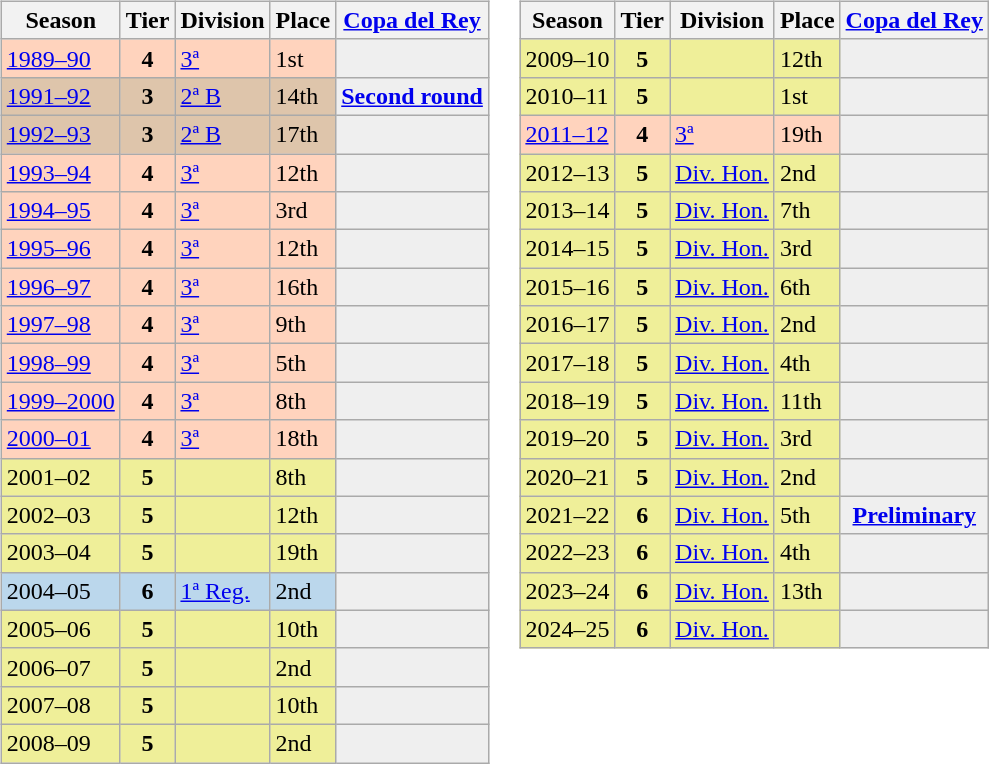<table>
<tr>
<td valign="top" width=0%><br><table class="wikitable">
<tr style="background:#f0f6fa;">
<th>Season</th>
<th>Tier</th>
<th>Division</th>
<th>Place</th>
<th><a href='#'>Copa del Rey</a></th>
</tr>
<tr>
<td style="background:#FFD3BD;"><a href='#'>1989–90</a></td>
<th style="background:#FFD3BD;">4</th>
<td style="background:#FFD3BD;"><a href='#'>3ª</a></td>
<td style="background:#FFD3BD;">1st</td>
<th style="background:#EFEFEF;"></th>
</tr>
<tr>
<td style="background:#DEC5AB;"><a href='#'>1991–92</a></td>
<th style="background:#DEC5AB;">3</th>
<td style="background:#DEC5AB;"><a href='#'>2ª B</a></td>
<td style="background:#DEC5AB;">14th</td>
<th style="background:#efefef;"><a href='#'>Second round</a></th>
</tr>
<tr>
<td style="background:#DEC5AB;"><a href='#'>1992–93</a></td>
<th style="background:#DEC5AB;">3</th>
<td style="background:#DEC5AB;"><a href='#'>2ª B</a></td>
<td style="background:#DEC5AB;">17th</td>
<th style="background:#efefef;"></th>
</tr>
<tr>
<td style="background:#FFD3BD;"><a href='#'>1993–94</a></td>
<th style="background:#FFD3BD;">4</th>
<td style="background:#FFD3BD;"><a href='#'>3ª</a></td>
<td style="background:#FFD3BD;">12th</td>
<th style="background:#EFEFEF;"></th>
</tr>
<tr>
<td style="background:#FFD3BD;"><a href='#'>1994–95</a></td>
<th style="background:#FFD3BD;">4</th>
<td style="background:#FFD3BD;"><a href='#'>3ª</a></td>
<td style="background:#FFD3BD;">3rd</td>
<th style="background:#EFEFEF;"></th>
</tr>
<tr>
<td style="background:#FFD3BD;"><a href='#'>1995–96</a></td>
<th style="background:#FFD3BD;">4</th>
<td style="background:#FFD3BD;"><a href='#'>3ª</a></td>
<td style="background:#FFD3BD;">12th</td>
<th style="background:#EFEFEF;"></th>
</tr>
<tr>
<td style="background:#FFD3BD;"><a href='#'>1996–97</a></td>
<th style="background:#FFD3BD;">4</th>
<td style="background:#FFD3BD;"><a href='#'>3ª</a></td>
<td style="background:#FFD3BD;">16th</td>
<th style="background:#EFEFEF;"></th>
</tr>
<tr>
<td style="background:#FFD3BD;"><a href='#'>1997–98</a></td>
<th style="background:#FFD3BD;">4</th>
<td style="background:#FFD3BD;"><a href='#'>3ª</a></td>
<td style="background:#FFD3BD;">9th</td>
<th style="background:#EFEFEF;"></th>
</tr>
<tr>
<td style="background:#FFD3BD;"><a href='#'>1998–99</a></td>
<th style="background:#FFD3BD;">4</th>
<td style="background:#FFD3BD;"><a href='#'>3ª</a></td>
<td style="background:#FFD3BD;">5th</td>
<th style="background:#EFEFEF;"></th>
</tr>
<tr>
<td style="background:#FFD3BD;"><a href='#'>1999–2000</a></td>
<th style="background:#FFD3BD;">4</th>
<td style="background:#FFD3BD;"><a href='#'>3ª</a></td>
<td style="background:#FFD3BD;">8th</td>
<th style="background:#EFEFEF;"></th>
</tr>
<tr>
<td style="background:#FFD3BD;"><a href='#'>2000–01</a></td>
<th style="background:#FFD3BD;">4</th>
<td style="background:#FFD3BD;"><a href='#'>3ª</a></td>
<td style="background:#FFD3BD;">18th</td>
<th style="background:#EFEFEF;"></th>
</tr>
<tr>
<td style="background:#EFEF99;">2001–02</td>
<th style="background:#EFEF99;">5</th>
<td style="background:#EFEF99;"></td>
<td style="background:#EFEF99;">8th</td>
<th style="background:#EFEFEF;"></th>
</tr>
<tr>
<td style="background:#EFEF99;">2002–03</td>
<th style="background:#EFEF99;">5</th>
<td style="background:#EFEF99;"></td>
<td style="background:#EFEF99;">12th</td>
<th style="background:#EFEFEF;"></th>
</tr>
<tr>
<td style="background:#EFEF99;">2003–04</td>
<th style="background:#EFEF99;">5</th>
<td style="background:#EFEF99;"></td>
<td style="background:#EFEF99;">19th</td>
<th style="background:#EFEFEF;"></th>
</tr>
<tr>
<td style="background:#BBD7EC;">2004–05</td>
<th style="background:#BBD7EC;">6</th>
<td style="background:#BBD7EC;"><a href='#'>1ª Reg.</a></td>
<td style="background:#BBD7EC;">2nd</td>
<th style="background:#EFEFEF;"></th>
</tr>
<tr>
<td style="background:#EFEF99;">2005–06</td>
<th style="background:#EFEF99;">5</th>
<td style="background:#EFEF99;"></td>
<td style="background:#EFEF99;">10th</td>
<th style="background:#EFEFEF;"></th>
</tr>
<tr>
<td style="background:#EFEF99;">2006–07</td>
<th style="background:#EFEF99;">5</th>
<td style="background:#EFEF99;"></td>
<td style="background:#EFEF99;">2nd</td>
<th style="background:#EFEFEF;"></th>
</tr>
<tr>
<td style="background:#EFEF99;">2007–08</td>
<th style="background:#EFEF99;">5</th>
<td style="background:#EFEF99;"></td>
<td style="background:#EFEF99;">10th</td>
<th style="background:#EFEFEF;"></th>
</tr>
<tr>
<td style="background:#EFEF99;">2008–09</td>
<th style="background:#EFEF99;">5</th>
<td style="background:#EFEF99;"></td>
<td style="background:#EFEF99;">2nd</td>
<th style="background:#EFEFEF;"></th>
</tr>
</table>
</td>
<td valign="top" width=0%><br><table class="wikitable">
<tr style="background:#f0f6fa;">
<th>Season</th>
<th>Tier</th>
<th>Division</th>
<th>Place</th>
<th><a href='#'>Copa del Rey</a></th>
</tr>
<tr>
<td style="background:#EFEF99;">2009–10</td>
<th style="background:#EFEF99;">5</th>
<td style="background:#EFEF99;"></td>
<td style="background:#EFEF99;">12th</td>
<th style="background:#EFEFEF;"></th>
</tr>
<tr>
<td style="background:#EFEF99;">2010–11</td>
<th style="background:#EFEF99;">5</th>
<td style="background:#EFEF99;"></td>
<td style="background:#EFEF99;">1st</td>
<th style="background:#EFEFEF;"></th>
</tr>
<tr>
<td style="background:#FFD3BD;"><a href='#'>2011–12</a></td>
<th style="background:#FFD3BD;">4</th>
<td style="background:#FFD3BD;"><a href='#'>3ª</a></td>
<td style="background:#FFD3BD;">19th</td>
<th style="background:#EFEFEF;"></th>
</tr>
<tr>
<td style="background:#EFEF99;">2012–13</td>
<th style="background:#EFEF99;">5</th>
<td style="background:#EFEF99;"><a href='#'>Div. Hon.</a></td>
<td style="background:#EFEF99;">2nd</td>
<th style="background:#EFEFEF;"></th>
</tr>
<tr>
<td style="background:#EFEF99;">2013–14</td>
<th style="background:#EFEF99;">5</th>
<td style="background:#EFEF99;"><a href='#'>Div. Hon.</a></td>
<td style="background:#EFEF99;">7th</td>
<th style="background:#EFEFEF;"></th>
</tr>
<tr>
<td style="background:#EFEF99;">2014–15</td>
<th style="background:#EFEF99;">5</th>
<td style="background:#EFEF99;"><a href='#'>Div. Hon.</a></td>
<td style="background:#EFEF99;">3rd</td>
<th style="background:#EFEFEF;"></th>
</tr>
<tr>
<td style="background:#EFEF99;">2015–16</td>
<th style="background:#EFEF99;">5</th>
<td style="background:#EFEF99;"><a href='#'>Div. Hon.</a></td>
<td style="background:#EFEF99;">6th</td>
<th style="background:#EFEFEF;"></th>
</tr>
<tr>
<td style="background:#EFEF99;">2016–17</td>
<th style="background:#EFEF99;">5</th>
<td style="background:#EFEF99;"><a href='#'>Div. Hon.</a></td>
<td style="background:#EFEF99;">2nd</td>
<th style="background:#EFEFEF;"></th>
</tr>
<tr>
<td style="background:#EFEF99;">2017–18</td>
<th style="background:#EFEF99;">5</th>
<td style="background:#EFEF99;"><a href='#'>Div. Hon.</a></td>
<td style="background:#EFEF99;">4th</td>
<th style="background:#EFEFEF;"></th>
</tr>
<tr>
<td style="background:#EFEF99;">2018–19</td>
<th style="background:#EFEF99;">5</th>
<td style="background:#EFEF99;"><a href='#'>Div. Hon.</a></td>
<td style="background:#EFEF99;">11th</td>
<th style="background:#EFEFEF;"></th>
</tr>
<tr>
<td style="background:#EFEF99;">2019–20</td>
<th style="background:#EFEF99;">5</th>
<td style="background:#EFEF99;"><a href='#'>Div. Hon.</a></td>
<td style="background:#EFEF99;">3rd</td>
<th style="background:#EFEFEF;"></th>
</tr>
<tr>
<td style="background:#EFEF99;">2020–21</td>
<th style="background:#EFEF99;">5</th>
<td style="background:#EFEF99;"><a href='#'>Div. Hon.</a></td>
<td style="background:#EFEF99;">2nd</td>
<th style="background:#EFEFEF;"></th>
</tr>
<tr>
<td style="background:#EFEF99;">2021–22</td>
<th style="background:#EFEF99;">6</th>
<td style="background:#EFEF99;"><a href='#'>Div. Hon.</a></td>
<td style="background:#EFEF99;">5th</td>
<th style="background:#EFEFEF;"><a href='#'>Preliminary</a></th>
</tr>
<tr>
<td style="background:#EFEF99;">2022–23</td>
<th style="background:#EFEF99;">6</th>
<td style="background:#EFEF99;"><a href='#'>Div. Hon.</a></td>
<td style="background:#EFEF99;">4th</td>
<th style="background:#EFEFEF;"></th>
</tr>
<tr>
<td style="background:#EFEF99;">2023–24</td>
<th style="background:#EFEF99;">6</th>
<td style="background:#EFEF99;"><a href='#'>Div. Hon.</a></td>
<td style="background:#EFEF99;">13th</td>
<th style="background:#EFEFEF;"></th>
</tr>
<tr>
<td style="background:#EFEF99;">2024–25</td>
<th style="background:#EFEF99;">6</th>
<td style="background:#EFEF99;"><a href='#'>Div. Hon.</a></td>
<td style="background:#EFEF99;"></td>
<th style="background:#EFEFEF;"></th>
</tr>
</table>
</td>
</tr>
</table>
